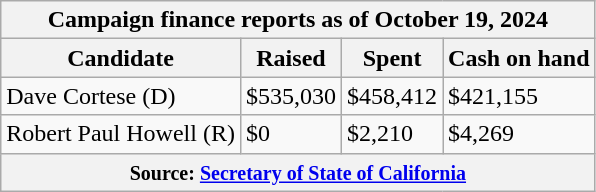<table class="wikitable sortable">
<tr>
<th colspan=4>Campaign finance reports as of October 19, 2024</th>
</tr>
<tr style="text-align:center;">
<th>Candidate</th>
<th>Raised</th>
<th>Spent</th>
<th>Cash on hand</th>
</tr>
<tr>
<td>Dave Cortese (D)</td>
<td>$535,030</td>
<td>$458,412</td>
<td>$421,155</td>
</tr>
<tr>
<td>Robert Paul Howell (R)</td>
<td>$0</td>
<td>$2,210</td>
<td>$4,269</td>
</tr>
<tr>
<th colspan="4"><small>Source: <a href='#'>Secretary of State of California</a></small></th>
</tr>
</table>
